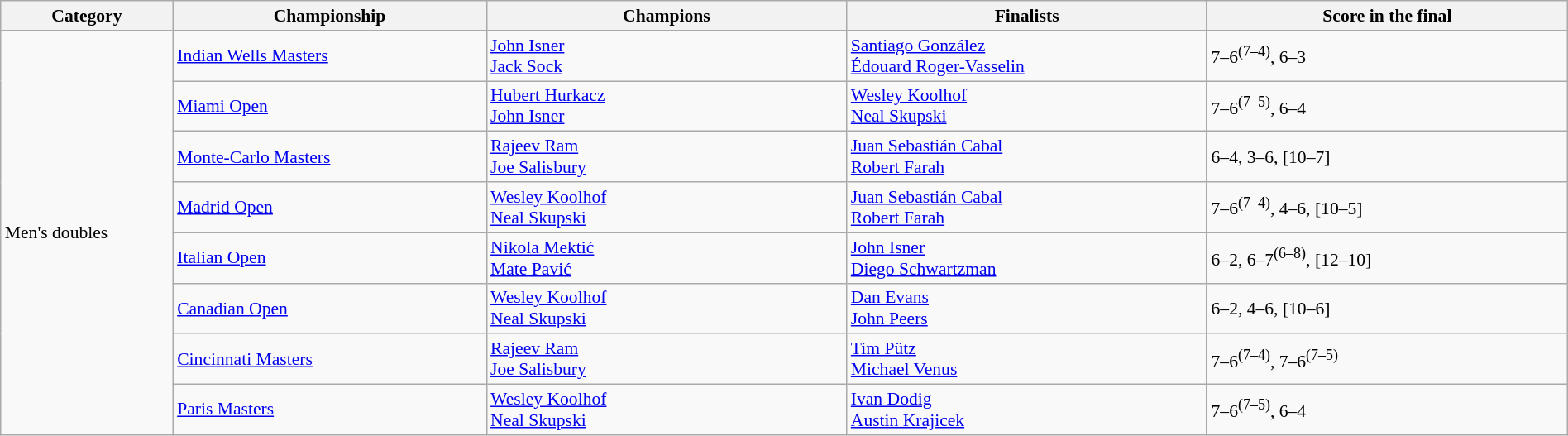<table class="wikitable" style="font-size:90%;" width="100%">
<tr>
<th style="width: 11%;">Category</th>
<th style="width: 20%;">Championship</th>
<th style="width: 23%;">Champions</th>
<th style="width: 23%;">Finalists</th>
<th style="width: 23%;">Score in the final</th>
</tr>
<tr>
<td rowspan="8">Men's doubles</td>
<td><a href='#'>Indian Wells Masters</a></td>
<td> <a href='#'>John Isner</a><br> <a href='#'>Jack Sock</a></td>
<td> <a href='#'>Santiago González</a><br> <a href='#'>Édouard Roger-Vasselin</a></td>
<td>7–6<sup>(7–4)</sup>, 6–3</td>
</tr>
<tr>
<td><a href='#'>Miami Open</a></td>
<td> <a href='#'>Hubert Hurkacz</a> <br>  <a href='#'>John Isner</a></td>
<td> <a href='#'>Wesley Koolhof</a> <br> <a href='#'>Neal Skupski</a></td>
<td>7–6<sup>(7–5)</sup>, 6–4</td>
</tr>
<tr>
<td><a href='#'>Monte-Carlo Masters</a></td>
<td> <a href='#'>Rajeev Ram</a> <br>  <a href='#'>Joe Salisbury</a></td>
<td> <a href='#'>Juan Sebastián Cabal</a> <br>  <a href='#'>Robert Farah</a></td>
<td>6–4, 3–6, [10–7]</td>
</tr>
<tr>
<td><a href='#'>Madrid Open</a></td>
<td> <a href='#'>Wesley Koolhof</a><br> <a href='#'>Neal Skupski</a></td>
<td> <a href='#'>Juan Sebastián Cabal</a><br> <a href='#'>Robert Farah</a></td>
<td>7–6<sup>(7–4)</sup>, 4–6, [10–5]</td>
</tr>
<tr>
<td><a href='#'>Italian Open</a></td>
<td> <a href='#'>Nikola Mektić</a><br> <a href='#'>Mate Pavić</a></td>
<td> <a href='#'>John Isner</a><br> <a href='#'>Diego Schwartzman</a></td>
<td>6–2, 6–7<sup>(6–8)</sup>, [12–10]</td>
</tr>
<tr>
<td><a href='#'>Canadian Open</a></td>
<td> <a href='#'>Wesley Koolhof</a><br> <a href='#'>Neal Skupski</a></td>
<td> <a href='#'>Dan Evans</a><br> <a href='#'>John Peers</a></td>
<td>6–2, 4–6, [10–6]</td>
</tr>
<tr>
<td><a href='#'>Cincinnati Masters</a></td>
<td> <a href='#'>Rajeev Ram</a><br> <a href='#'>Joe Salisbury</a></td>
<td> <a href='#'>Tim Pütz</a><br> <a href='#'>Michael Venus</a></td>
<td>7–6<sup>(7–4)</sup>, 7–6<sup>(7–5)</sup></td>
</tr>
<tr>
<td><a href='#'>Paris Masters</a></td>
<td> <a href='#'>Wesley Koolhof</a><br> <a href='#'>Neal Skupski</a></td>
<td> <a href='#'>Ivan Dodig</a><br> <a href='#'>Austin Krajicek</a></td>
<td>7–6<sup>(7–5)</sup>, 6–4</td>
</tr>
</table>
